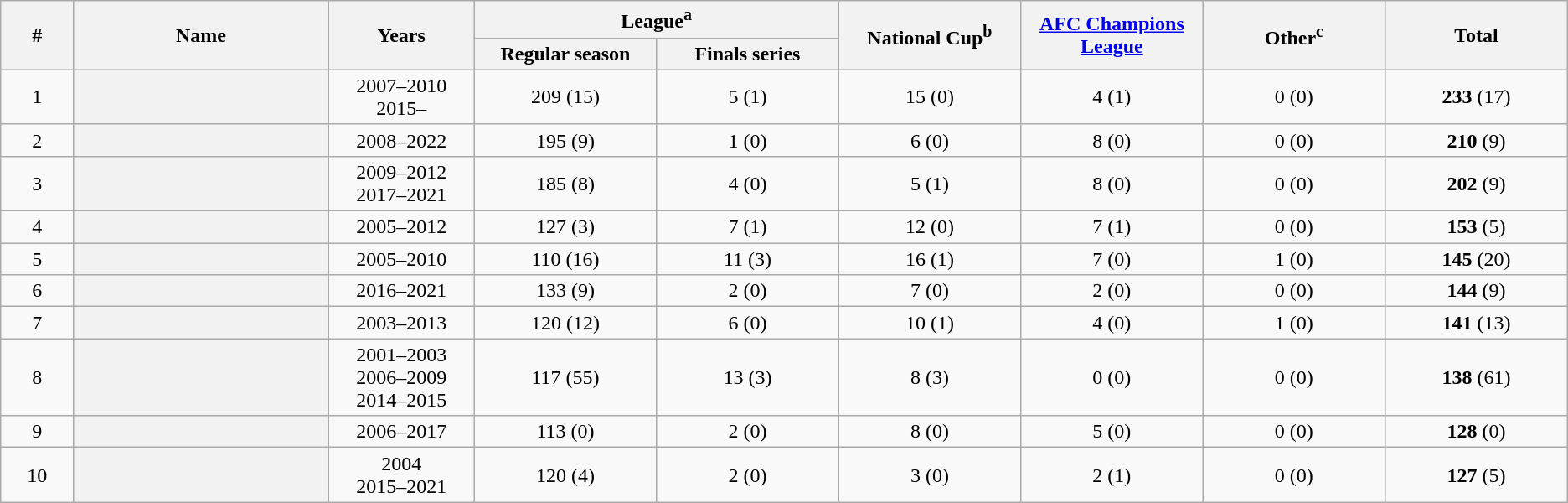<table class="sortable wikitable plainrowheaders"  style="text-align: center;">
<tr>
<th rowspan="2" scope="col" style="width:4%;">#</th>
<th rowspan="2" scope="col" style="width:14%;">Name</th>
<th rowspan="2" scope="col" style="width:8%;">Years</th>
<th colspan="2" scope="col" style="width:10%;">League<sup>a</sup></th>
<th rowspan="2" scope="col" style="width:10%;">National Cup<sup>b</sup></th>
<th rowspan="2" scope="col" style="width:10%;"><a href='#'>AFC Champions League</a></th>
<th rowspan="2" scope="col" style="width:10%;">Other<sup>c</sup></th>
<th rowspan="2" scope="col" style="width:10%;">Total</th>
</tr>
<tr>
<th scope="col" style="width:10%;">Regular season</th>
<th scope="col" style="width:10%;">Finals series</th>
</tr>
<tr>
<td>1</td>
<th scope="row"> <strong></strong></th>
<td>2007–2010<br>2015–</td>
<td>209 (15)</td>
<td>5 (1)</td>
<td>15 (0)</td>
<td>4 (1)</td>
<td>0 (0)</td>
<td><strong>233</strong> (17)</td>
</tr>
<tr>
<td>2</td>
<th scope="row"> </th>
<td>2008–2022</td>
<td>195 (9)</td>
<td>1 (0)</td>
<td>6 (0)</td>
<td>8 (0)</td>
<td>0 (0)</td>
<td><strong>210</strong> (9)</td>
</tr>
<tr>
<td>3</td>
<th scope="row"> </th>
<td>2009–2012<br>2017–2021</td>
<td>185 (8)</td>
<td>4 (0)</td>
<td>5 (1)</td>
<td>8 (0)</td>
<td>0 (0)</td>
<td><strong>202</strong> (9)</td>
</tr>
<tr>
<td>4</td>
<th scope="row"> </th>
<td>2005–2012</td>
<td>127 (3)</td>
<td>7 (1)</td>
<td>12 (0)</td>
<td>7 (1)</td>
<td>0 (0)</td>
<td><strong>153</strong> (5)</td>
</tr>
<tr>
<td>5</td>
<th scope="row"> </th>
<td>2005–2010</td>
<td>110 (16)</td>
<td>11 (3)</td>
<td>16 (1)</td>
<td>7 (0)</td>
<td>1 (0)</td>
<td><strong>145</strong> (20)</td>
</tr>
<tr>
<td>6</td>
<th scope="row"> </th>
<td>2016–2021</td>
<td>133 (9)</td>
<td>2 (0)</td>
<td>7 (0)</td>
<td>2 (0)</td>
<td>0 (0)</td>
<td><strong>144</strong> (9)</td>
</tr>
<tr>
<td>7</td>
<th scope="row"> </th>
<td>2003–2013</td>
<td>120 (12)</td>
<td>6 (0)</td>
<td>10 (1)</td>
<td>4 (0)</td>
<td>1 (0)</td>
<td><strong>141</strong> (13)</td>
</tr>
<tr>
<td>8</td>
<th scope="row"> </th>
<td>2001–2003<br>2006–2009<br>2014–2015</td>
<td>117 (55)</td>
<td>13 (3)</td>
<td>8 (3)</td>
<td>0 (0)</td>
<td>0 (0)</td>
<td><strong>138</strong> (61)</td>
</tr>
<tr>
<td>9</td>
<th scope="row"> </th>
<td>2006–2017</td>
<td>113 (0)</td>
<td>2 (0)</td>
<td>8 (0)</td>
<td>5 (0)</td>
<td>0 (0)</td>
<td><strong>128</strong> (0)</td>
</tr>
<tr>
<td>10</td>
<th scope="row"> </th>
<td>2004<br>2015–2021</td>
<td>120 (4)</td>
<td>2 (0)</td>
<td>3 (0)</td>
<td>2 (1)</td>
<td>0 (0)</td>
<td><strong>127</strong> (5)</td>
</tr>
</table>
